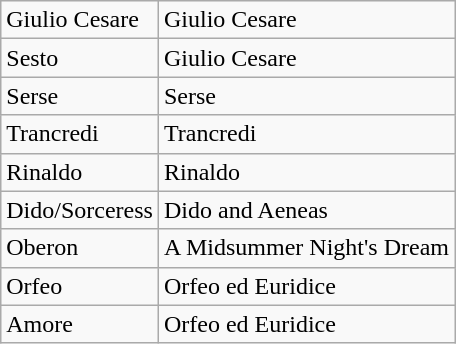<table class="wikitable">
<tr>
<td>Giulio Cesare</td>
<td>Giulio Cesare</td>
</tr>
<tr>
<td>Sesto</td>
<td>Giulio Cesare</td>
</tr>
<tr>
<td>Serse</td>
<td>Serse</td>
</tr>
<tr>
<td>Trancredi</td>
<td>Trancredi</td>
</tr>
<tr>
<td>Rinaldo</td>
<td>Rinaldo</td>
</tr>
<tr>
<td>Dido/Sorceress</td>
<td>Dido and Aeneas</td>
</tr>
<tr>
<td>Oberon</td>
<td>A Midsummer Night's Dream</td>
</tr>
<tr>
<td>Orfeo</td>
<td>Orfeo ed Euridice</td>
</tr>
<tr>
<td>Amore</td>
<td>Orfeo ed Euridice</td>
</tr>
</table>
